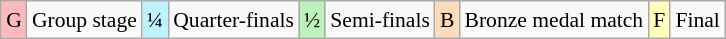<table class="wikitable" style="margin:0.5em auto; font-size:90%; line-height:1.25em;">
<tr>
<td bgcolor="#FFBBBB" align=center>G</td>
<td>Group stage</td>
<td bgcolor="#BBF3FF" align=center>¼</td>
<td>Quarter-finals</td>
<td bgcolor="#BBF3BB" align=center>½</td>
<td>Semi-finals</td>
<td bgcolor="#FEDCBA" align=center>B</td>
<td>Bronze medal match</td>
<td bgcolor="#FFFFBB" align=center>F</td>
<td>Final</td>
</tr>
</table>
